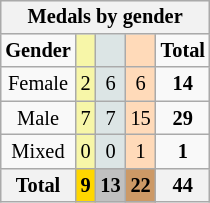<table class="wikitable" style="font-size:85%;float:right;text-align:center">
<tr style="background:#efefef;">
<th colspan=5>Medals by gender</th>
</tr>
<tr>
<td><strong>Gender</strong></td>
<td bgcolor=F7F6A8></td>
<td bgcolor=DCE5E5></td>
<td bgcolor=FFDAB9></td>
<td><strong>Total</strong></td>
</tr>
<tr>
<td>Female</td>
<td bgcolor=F7F6A8>2</td>
<td bgcolor=DCE5E5>6</td>
<td bgcolor=FFDAB9>6</td>
<td><strong>14</strong></td>
</tr>
<tr>
<td>Male</td>
<td bgcolor=F7F6A8>7</td>
<td bgcolor=DCE5E5>7</td>
<td bgcolor=FFDAB9>15</td>
<td><strong>29</strong></td>
</tr>
<tr>
<td>Mixed</td>
<td bgcolor=F7F6A8>0</td>
<td bgcolor=DCE5E5>0</td>
<td bgcolor=FFDAB9>1</td>
<td><strong>1</strong></td>
</tr>
<tr>
<th>Total</th>
<th style="background:gold;">9</th>
<th style="background:silver;">13</th>
<th style="background:#c96;">22</th>
<th>44</th>
</tr>
</table>
